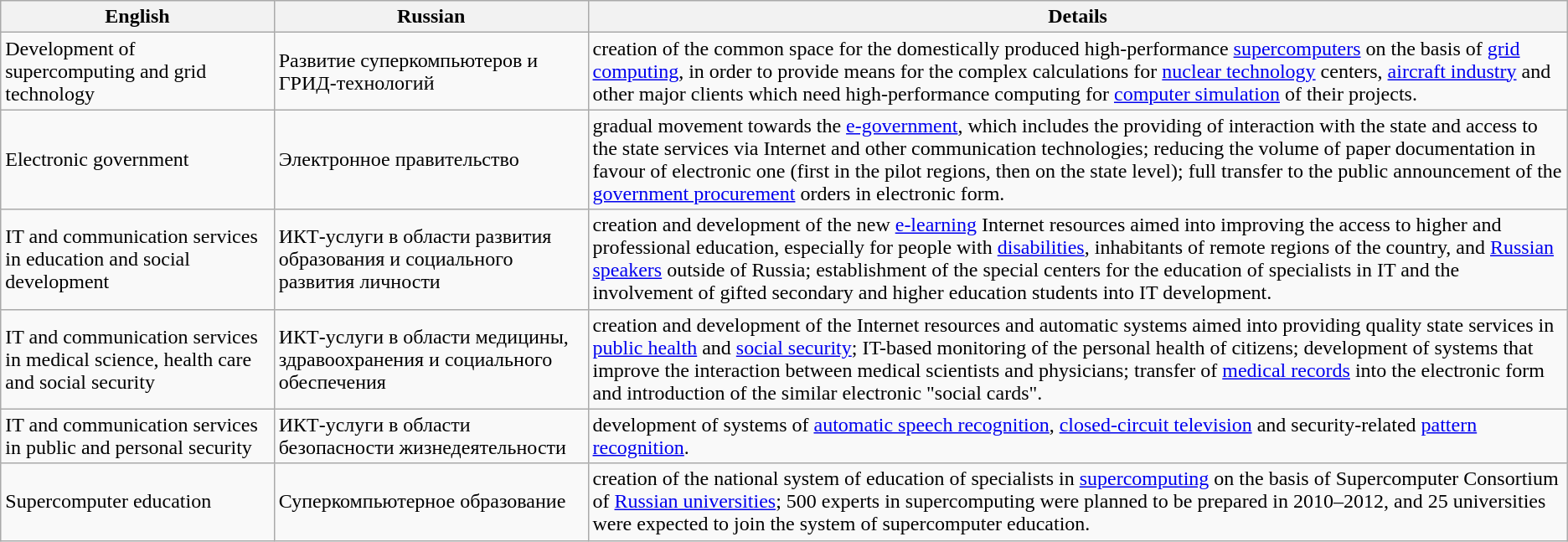<table class="wikitable">
<tr>
<th>English</th>
<th>Russian</th>
<th>Details</th>
</tr>
<tr>
<td>Development of supercomputing and grid technology</td>
<td>Развитие суперкомпьютеров и ГРИД-технологий</td>
<td>creation of the common space for the domestically produced high-performance <a href='#'>supercomputers</a> on the basis of <a href='#'>grid computing</a>, in order to provide means for the complex calculations for <a href='#'>nuclear technology</a> centers, <a href='#'>aircraft industry</a> and other major clients which need high-performance computing for <a href='#'>computer simulation</a> of their projects.</td>
</tr>
<tr>
<td>Electronic government</td>
<td>Электронное правительство</td>
<td>gradual movement towards the <a href='#'>e-government</a>, which includes the providing of interaction with the state and access to the state services via Internet and other communication technologies; reducing the volume of paper documentation in favour of electronic one (first in the pilot regions, then on the state level); full transfer to the public announcement of the <a href='#'>government procurement</a> orders in electronic form.</td>
</tr>
<tr>
<td>IT and communication services in education and social development</td>
<td>ИКТ-услуги в области развития образования и социального развития личности</td>
<td>creation and development of the new <a href='#'>e-learning</a> Internet resources aimed into improving the access to higher and professional education, especially for people with <a href='#'>disabilities</a>, inhabitants of remote regions of the country, and <a href='#'>Russian speakers</a> outside of Russia; establishment of the special centers for the education of specialists in IT and the involvement of gifted secondary and higher education students into IT development.</td>
</tr>
<tr>
<td>IT and communication services in medical science, health care and social security</td>
<td>ИКТ-услуги в области медицины, здравоохранения и социального обеспечения</td>
<td>creation and development of the Internet resources and automatic systems aimed into providing quality state services in <a href='#'>public health</a> and <a href='#'>social security</a>; IT-based monitoring of the personal health of citizens; development of systems that improve the interaction between medical scientists and physicians; transfer of <a href='#'>medical records</a> into the electronic form and introduction of the similar electronic "social cards".</td>
</tr>
<tr>
<td>IT and communication services in public and personal security</td>
<td>ИКТ-услуги в области безопасности жизнедеятельности</td>
<td>development of systems of <a href='#'>automatic speech recognition</a>, <a href='#'>closed-circuit television</a> and security-related <a href='#'>pattern recognition</a>.</td>
</tr>
<tr>
<td>Supercomputer education</td>
<td>Суперкомпьютерное образование</td>
<td>creation of the national system of education of specialists in <a href='#'>supercomputing</a> on the basis of Supercomputer Consortium of <a href='#'>Russian universities</a>; 500 experts in supercomputing were planned to be prepared in 2010–2012, and 25 universities were expected to join the system of supercomputer education.</td>
</tr>
</table>
